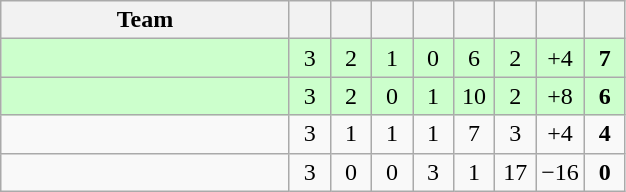<table cellpadding="0" cellspacing="0" width="100%">
<tr>
<td width="60%"><br><table class="wikitable" style="text-align: center;">
<tr>
<th width=185>Team</th>
<th width=20></th>
<th width=20></th>
<th width=20></th>
<th width=20></th>
<th width=20></th>
<th width=20></th>
<th width=20></th>
<th width=20></th>
</tr>
<tr bgcolor=ccffcc>
<td style="text-align:left"><strong></strong></td>
<td>3</td>
<td>2</td>
<td>1</td>
<td>0</td>
<td>6</td>
<td>2</td>
<td>+4</td>
<td><strong>7</strong></td>
</tr>
<tr bgcolor=ccffcc>
<td style="text-align:left"><strong></strong></td>
<td>3</td>
<td>2</td>
<td>0</td>
<td>1</td>
<td>10</td>
<td>2</td>
<td>+8</td>
<td><strong>6</strong></td>
</tr>
<tr bgcolor=>
<td style="text-align:left"></td>
<td>3</td>
<td>1</td>
<td>1</td>
<td>1</td>
<td>7</td>
<td>3</td>
<td>+4</td>
<td><strong>4</strong></td>
</tr>
<tr bgcolor=>
<td style="text-align:left"></td>
<td>3</td>
<td>0</td>
<td>0</td>
<td>3</td>
<td>1</td>
<td>17</td>
<td>−16</td>
<td><strong>0</strong></td>
</tr>
</table>
<br>
</td>
</tr>
</table>
